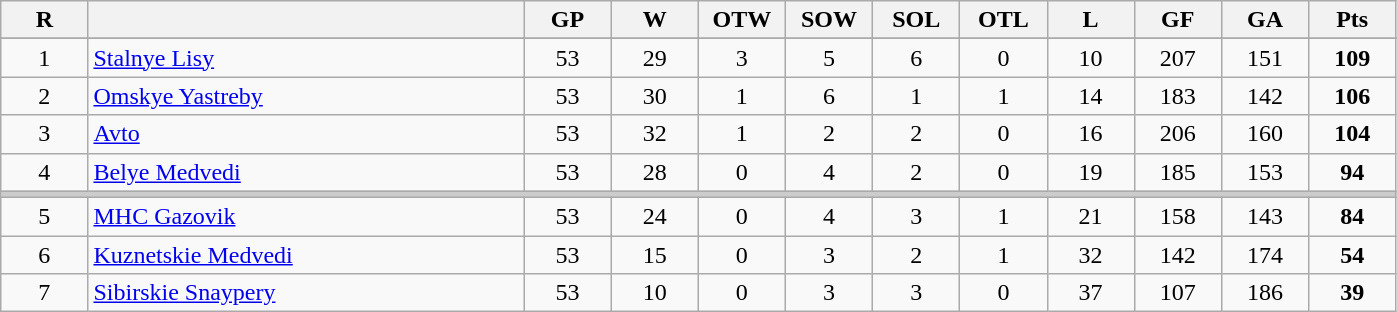<table class="wikitable sortable">
<tr>
<th bgcolor="#DDDDFF" width="5%">R</th>
<th bgcolor="#DDDDFF" width="25%"></th>
<th bgcolor="#DDDDFF" width="5%">GP</th>
<th bgcolor="#DDDDFF" width="5%">W</th>
<th bgcolor="#DDDDFF" width="5%">OTW</th>
<th bgcolor="#DDDDFF" width="5%">SOW</th>
<th bgcolor="#DDDDFF" width="5%">SOL</th>
<th bgcolor="#DDDDFF" width="5%">OTL</th>
<th bgcolor="#DDDDFF" width="5%">L</th>
<th bgcolor="#DDDDFF" width="5%">GF</th>
<th bgcolor="#DDDDFF" width="5%">GA</th>
<th bgcolor="#DDDDFF" width="5%">Pts</th>
</tr>
<tr>
</tr>
<tr align="center">
<td>1</td>
<td align="left"><a href='#'>Stalnye Lisy</a></td>
<td>53</td>
<td>29</td>
<td>3</td>
<td>5</td>
<td>6</td>
<td>0</td>
<td>10</td>
<td>207</td>
<td>151</td>
<td><strong>109</strong></td>
</tr>
<tr align="center">
<td>2</td>
<td align="left"><a href='#'>Omskye Yastreby</a></td>
<td>53</td>
<td>30</td>
<td>1</td>
<td>6</td>
<td>1</td>
<td>1</td>
<td>14</td>
<td>183</td>
<td>142</td>
<td><strong>106</strong></td>
</tr>
<tr align="center">
<td>3</td>
<td align="left"><a href='#'>Avto</a></td>
<td>53</td>
<td>32</td>
<td>1</td>
<td>2</td>
<td>2</td>
<td>0</td>
<td>16</td>
<td>206</td>
<td>160</td>
<td><strong>104</strong></td>
</tr>
<tr align="center">
<td>4</td>
<td align="left"><a href='#'>Belye Medvedi</a></td>
<td>53</td>
<td>28</td>
<td>0</td>
<td>4</td>
<td>2</td>
<td>0</td>
<td>19</td>
<td>185</td>
<td>153</td>
<td><strong>94</strong></td>
</tr>
<tr class="unsortable" style="color:#cccccc;background-color:#cccccc;height:3px">
<td colspan="13" style="height:3px;font-size:1px">8.5</td>
</tr>
<tr align="center">
<td>5</td>
<td align="left"><a href='#'>MHC Gazovik</a></td>
<td>53</td>
<td>24</td>
<td>0</td>
<td>4</td>
<td>3</td>
<td>1</td>
<td>21</td>
<td>158</td>
<td>143</td>
<td><strong>84</strong></td>
</tr>
<tr align="center">
<td>6</td>
<td align="left"><a href='#'>Kuznetskie Medvedi</a></td>
<td>53</td>
<td>15</td>
<td>0</td>
<td>3</td>
<td>2</td>
<td>1</td>
<td>32</td>
<td>142</td>
<td>174</td>
<td><strong>54</strong></td>
</tr>
<tr align="center">
<td>7</td>
<td align="left"><a href='#'>Sibirskie Snaypery</a></td>
<td>53</td>
<td>10</td>
<td>0</td>
<td>3</td>
<td>3</td>
<td>0</td>
<td>37</td>
<td>107</td>
<td>186</td>
<td><strong>39</strong></td>
</tr>
</table>
